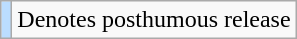<table class="wikitable">
<tr>
<td style="background:#bdf;"></td>
<td>Denotes posthumous release</td>
</tr>
</table>
